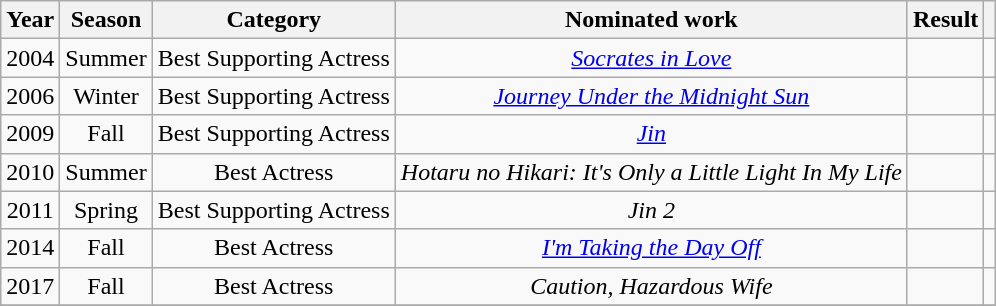<table class="wikitable" style="text-align:center">
<tr>
<th>Year</th>
<th>Season</th>
<th>Category</th>
<th>Nominated work</th>
<th>Result</th>
<th></th>
</tr>
<tr>
<td>2004</td>
<td>Summer</td>
<td>Best Supporting Actress</td>
<td><em><a href='#'>Socrates in Love</a></em></td>
<td></td>
<td></td>
</tr>
<tr>
<td>2006</td>
<td>Winter</td>
<td>Best Supporting Actress</td>
<td><em><a href='#'>Journey Under the Midnight Sun</a></em></td>
<td></td>
<td></td>
</tr>
<tr>
<td>2009</td>
<td>Fall</td>
<td>Best Supporting Actress</td>
<td><em><a href='#'>Jin</a></em></td>
<td></td>
<td></td>
</tr>
<tr>
<td>2010</td>
<td>Summer</td>
<td>Best Actress</td>
<td><em>Hotaru no Hikari: It's Only a Little Light In My Life</em></td>
<td></td>
<td></td>
</tr>
<tr>
<td>2011</td>
<td>Spring</td>
<td>Best Supporting Actress</td>
<td><em>Jin 2</em></td>
<td></td>
<td></td>
</tr>
<tr>
<td>2014</td>
<td>Fall</td>
<td>Best Actress</td>
<td><em><a href='#'>I'm Taking the Day Off</a></em></td>
<td></td>
<td></td>
</tr>
<tr>
<td>2017</td>
<td>Fall</td>
<td>Best Actress</td>
<td><em>Caution, Hazardous Wife</em></td>
<td></td>
<td></td>
</tr>
<tr>
</tr>
</table>
